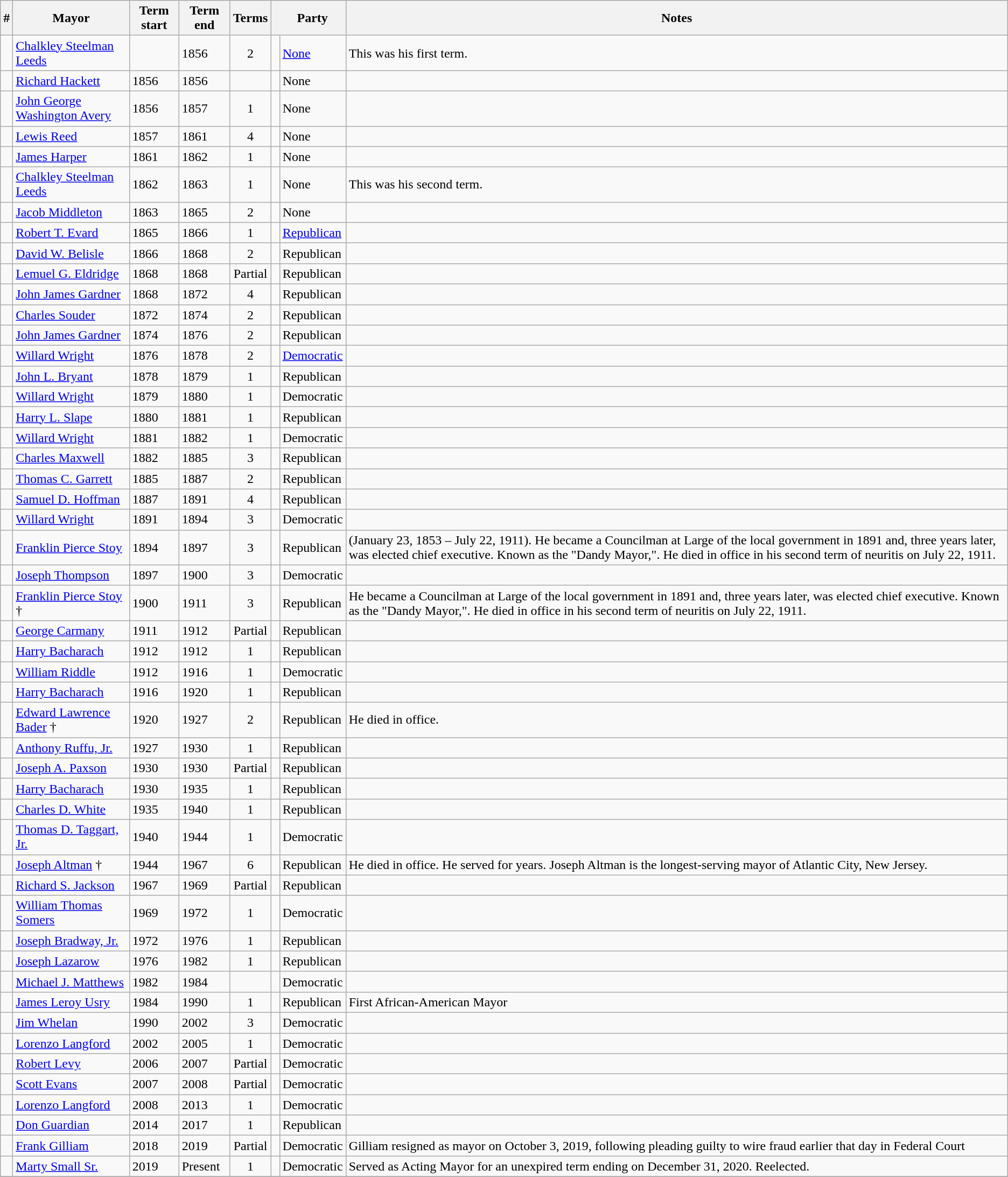<table class="wikitable sortable">
<tr>
<th align=center>#</th>
<th>Mayor</th>
<th>Term start</th>
<th>Term end</th>
<th>Terms</th>
<th class=unsortable> </th>
<th style="border-left-style:hidden;padding:0.1em 0em">Party</th>
<th>Notes</th>
</tr>
<tr>
<td align=center></td>
<td><a href='#'>Chalkley Steelman Leeds</a></td>
<td></td>
<td>1856</td>
<td align=center>2</td>
<td bgcolor=></td>
<td><a href='#'>None</a></td>
<td>This was his first term.</td>
</tr>
<tr>
<td align=center></td>
<td><a href='#'>Richard Hackett</a></td>
<td>1856</td>
<td>1856</td>
<td align=center></td>
<td bgcolor=></td>
<td>None</td>
<td></td>
</tr>
<tr>
<td align=center></td>
<td><a href='#'>John George Washington Avery</a></td>
<td>1856</td>
<td>1857</td>
<td align=center>1</td>
<td bgcolor=></td>
<td>None</td>
<td></td>
</tr>
<tr>
<td align=center></td>
<td><a href='#'>Lewis Reed</a></td>
<td>1857</td>
<td>1861</td>
<td align=center>4</td>
<td bgcolor=></td>
<td>None</td>
<td></td>
</tr>
<tr>
<td align=center></td>
<td><a href='#'>James Harper</a></td>
<td>1861</td>
<td>1862</td>
<td align=center>1</td>
<td bgcolor=></td>
<td>None</td>
<td></td>
</tr>
<tr>
<td align=center></td>
<td><a href='#'>Chalkley Steelman Leeds</a></td>
<td>1862</td>
<td>1863</td>
<td align=center>1</td>
<td bgcolor=></td>
<td>None</td>
<td>This was his second term.</td>
</tr>
<tr>
<td align=center></td>
<td><a href='#'>Jacob Middleton</a></td>
<td>1863</td>
<td>1865</td>
<td align=center>2</td>
<td bgcolor=></td>
<td>None</td>
<td></td>
</tr>
<tr>
<td align=center></td>
<td><a href='#'>Robert T. Evard</a></td>
<td>1865</td>
<td>1866</td>
<td align=center>1</td>
<td bgcolor=></td>
<td><a href='#'>Republican</a></td>
<td></td>
</tr>
<tr>
<td align=center></td>
<td><a href='#'>David W. Belisle</a></td>
<td>1866</td>
<td>1868</td>
<td align=center>2</td>
<td bgcolor=></td>
<td>Republican</td>
<td></td>
</tr>
<tr>
<td align=center></td>
<td><a href='#'>Lemuel G. Eldridge</a></td>
<td>1868</td>
<td>1868</td>
<td align=center>Partial</td>
<td bgcolor=></td>
<td>Republican</td>
<td></td>
</tr>
<tr>
<td align=center></td>
<td><a href='#'>John James Gardner</a></td>
<td>1868</td>
<td>1872</td>
<td align=center>4</td>
<td bgcolor=></td>
<td>Republican</td>
<td></td>
</tr>
<tr>
<td align=center></td>
<td><a href='#'>Charles Souder</a></td>
<td>1872</td>
<td>1874</td>
<td align=center>2</td>
<td bgcolor=></td>
<td>Republican</td>
<td></td>
</tr>
<tr>
<td align=center></td>
<td><a href='#'>John James Gardner</a></td>
<td>1874</td>
<td>1876</td>
<td align=center>2</td>
<td bgcolor=></td>
<td>Republican</td>
<td></td>
</tr>
<tr>
<td align=center></td>
<td><a href='#'>Willard Wright</a></td>
<td>1876</td>
<td>1878</td>
<td align=center>2</td>
<td bgcolor=></td>
<td><a href='#'>Democratic</a></td>
<td></td>
</tr>
<tr>
<td align=center></td>
<td><a href='#'>John L. Bryant</a></td>
<td>1878</td>
<td>1879</td>
<td align=center>1</td>
<td bgcolor=></td>
<td>Republican</td>
<td></td>
</tr>
<tr>
<td align=center></td>
<td><a href='#'>Willard Wright</a></td>
<td>1879</td>
<td>1880</td>
<td align=center>1</td>
<td bgcolor=></td>
<td>Democratic</td>
<td></td>
</tr>
<tr>
<td align=center></td>
<td><a href='#'>Harry L. Slape</a></td>
<td>1880</td>
<td>1881</td>
<td align=center>1</td>
<td bgcolor=></td>
<td>Republican</td>
<td></td>
</tr>
<tr>
<td align=center></td>
<td><a href='#'>Willard Wright</a></td>
<td>1881</td>
<td>1882</td>
<td align=center>1</td>
<td bgcolor=></td>
<td>Democratic</td>
<td></td>
</tr>
<tr>
<td align=center></td>
<td><a href='#'>Charles Maxwell</a></td>
<td>1882</td>
<td>1885</td>
<td align=center>3</td>
<td bgcolor=></td>
<td>Republican</td>
<td></td>
</tr>
<tr>
<td align=center></td>
<td><a href='#'>Thomas C. Garrett</a></td>
<td>1885</td>
<td>1887</td>
<td align=center>2</td>
<td bgcolor=></td>
<td>Republican</td>
<td></td>
</tr>
<tr>
<td align=center></td>
<td><a href='#'>Samuel D. Hoffman</a></td>
<td>1887</td>
<td>1891</td>
<td align=center>4</td>
<td bgcolor=></td>
<td>Republican</td>
<td></td>
</tr>
<tr>
<td align=center></td>
<td><a href='#'>Willard Wright</a></td>
<td>1891</td>
<td>1894</td>
<td align=center>3</td>
<td bgcolor=></td>
<td>Democratic</td>
<td></td>
</tr>
<tr>
<td align=center></td>
<td><a href='#'>Franklin Pierce Stoy</a></td>
<td>1894</td>
<td>1897</td>
<td align=center>3</td>
<td bgcolor=></td>
<td>Republican</td>
<td>(January 23, 1853 – July 22, 1911).  He became a Councilman at Large of the local government in 1891 and, three years later, was elected chief executive. Known as the "Dandy Mayor,". He died in office in his second term of neuritis on July 22, 1911.</td>
</tr>
<tr>
<td align=center></td>
<td><a href='#'>Joseph Thompson</a></td>
<td>1897</td>
<td>1900</td>
<td align=center>3</td>
<td bgcolor=></td>
<td>Democratic</td>
<td></td>
</tr>
<tr>
<td align=center></td>
<td><a href='#'>Franklin Pierce Stoy</a> †</td>
<td>1900</td>
<td>1911</td>
<td align=center>3</td>
<td bgcolor=></td>
<td>Republican</td>
<td>He became a Councilman at Large of the local government in 1891 and, three years later, was elected chief executive. Known as the "Dandy Mayor,". He died in office in his second term of neuritis on July 22, 1911.</td>
</tr>
<tr>
<td align=center></td>
<td><a href='#'>George Carmany</a></td>
<td>1911</td>
<td>1912</td>
<td align=center>Partial</td>
<td bgcolor=></td>
<td>Republican</td>
<td></td>
</tr>
<tr>
<td align=center></td>
<td><a href='#'>Harry Bacharach</a></td>
<td>1912</td>
<td>1912</td>
<td align=center>1</td>
<td bgcolor=></td>
<td>Republican</td>
<td></td>
</tr>
<tr>
<td align=center></td>
<td><a href='#'>William Riddle</a></td>
<td>1912</td>
<td>1916</td>
<td align=center>1</td>
<td bgcolor=></td>
<td>Democratic</td>
<td></td>
</tr>
<tr>
<td align=center></td>
<td><a href='#'>Harry Bacharach</a></td>
<td>1916</td>
<td>1920</td>
<td align=center>1</td>
<td bgcolor=></td>
<td>Republican</td>
<td></td>
</tr>
<tr>
<td align=center></td>
<td><a href='#'>Edward Lawrence Bader</a> †</td>
<td>1920</td>
<td>1927</td>
<td align=center>2</td>
<td bgcolor=></td>
<td>Republican</td>
<td>He died in office.</td>
</tr>
<tr>
<td align=center></td>
<td><a href='#'>Anthony Ruffu, Jr.</a></td>
<td>1927</td>
<td>1930</td>
<td align=center>1</td>
<td bgcolor=></td>
<td>Republican</td>
<td></td>
</tr>
<tr>
<td align=center></td>
<td><a href='#'>Joseph A. Paxson</a></td>
<td>1930</td>
<td>1930</td>
<td align=center>Partial</td>
<td bgcolor=></td>
<td>Republican</td>
<td></td>
</tr>
<tr>
<td align=center></td>
<td><a href='#'>Harry Bacharach</a></td>
<td>1930</td>
<td>1935</td>
<td align=center>1</td>
<td bgcolor=></td>
<td>Republican</td>
<td></td>
</tr>
<tr>
<td align=center></td>
<td><a href='#'>Charles D. White</a></td>
<td>1935</td>
<td>1940</td>
<td align=center>1</td>
<td bgcolor=></td>
<td>Republican</td>
<td></td>
</tr>
<tr>
<td align=center></td>
<td><a href='#'>Thomas D. Taggart, Jr.</a></td>
<td>1940</td>
<td>1944</td>
<td align=center>1</td>
<td bgcolor=></td>
<td>Democratic</td>
<td></td>
</tr>
<tr>
<td align=center></td>
<td><a href='#'>Joseph Altman</a> †</td>
<td>1944</td>
<td>1967</td>
<td align=center>6</td>
<td bgcolor=></td>
<td>Republican</td>
<td>He died in office. He served for  years. Joseph Altman is the longest-serving mayor of Atlantic City, New Jersey.</td>
</tr>
<tr>
<td align=center></td>
<td><a href='#'>Richard S. Jackson</a></td>
<td>1967</td>
<td>1969</td>
<td align=center>Partial</td>
<td bgcolor=></td>
<td>Republican</td>
<td></td>
</tr>
<tr>
<td align=center></td>
<td><a href='#'>William Thomas Somers</a></td>
<td>1969</td>
<td>1972</td>
<td align=center>1</td>
<td bgcolor=></td>
<td>Democratic</td>
<td></td>
</tr>
<tr>
<td align=center></td>
<td><a href='#'>Joseph Bradway, Jr.</a></td>
<td>1972</td>
<td>1976</td>
<td align=center>1</td>
<td bgcolor=></td>
<td>Republican</td>
<td></td>
</tr>
<tr>
<td align=center></td>
<td><a href='#'>Joseph Lazarow</a></td>
<td>1976</td>
<td>1982</td>
<td align=center>1 </td>
<td bgcolor=></td>
<td>Republican</td>
<td></td>
</tr>
<tr>
<td align=center></td>
<td><a href='#'>Michael J. Matthews</a></td>
<td>1982</td>
<td>1984</td>
<td align=center></td>
<td bgcolor=></td>
<td>Democratic</td>
<td></td>
</tr>
<tr>
<td align=center></td>
<td><a href='#'>James Leroy Usry</a></td>
<td>1984</td>
<td>1990</td>
<td align=center>1 </td>
<td bgcolor=></td>
<td>Republican</td>
<td>First African-American Mayor </td>
</tr>
<tr>
<td align=center></td>
<td><a href='#'>Jim Whelan</a></td>
<td>1990</td>
<td>2002</td>
<td align=center>3</td>
<td bgcolor=></td>
<td>Democratic</td>
<td></td>
</tr>
<tr>
<td align=center></td>
<td><a href='#'>Lorenzo Langford</a></td>
<td>2002</td>
<td>2005</td>
<td align=center>1</td>
<td bgcolor=></td>
<td>Democratic</td>
<td></td>
</tr>
<tr>
<td align=center></td>
<td><a href='#'>Robert Levy</a></td>
<td>2006</td>
<td>2007</td>
<td align=center>Partial</td>
<td bgcolor=></td>
<td>Democratic</td>
<td></td>
</tr>
<tr>
<td align=center></td>
<td><a href='#'>Scott Evans</a></td>
<td>2007</td>
<td>2008</td>
<td align=center>Partial</td>
<td bgcolor=></td>
<td>Democratic</td>
<td></td>
</tr>
<tr>
<td align=center></td>
<td><a href='#'>Lorenzo Langford</a></td>
<td>2008</td>
<td>2013</td>
<td align=center>1 </td>
<td bgcolor=></td>
<td>Democratic</td>
<td></td>
</tr>
<tr>
<td align=center></td>
<td><a href='#'>Don Guardian</a></td>
<td>2014</td>
<td>2017</td>
<td align=center>1</td>
<td bgcolor=></td>
<td>Republican</td>
<td></td>
</tr>
<tr>
<td align=center></td>
<td><a href='#'>Frank Gilliam</a></td>
<td>2018</td>
<td>2019</td>
<td align=center>Partial</td>
<td bgcolor=></td>
<td>Democratic</td>
<td>Gilliam resigned as mayor on October 3, 2019, following pleading guilty to wire fraud earlier that day in Federal Court </td>
</tr>
<tr>
<td align=center></td>
<td><a href='#'>Marty Small Sr.</a></td>
<td>2019</td>
<td>Present</td>
<td align=center>1 </td>
<td bgcolor=></td>
<td>Democratic</td>
<td>Served as Acting Mayor for an unexpired term ending on December 31, 2020. Reelected.</td>
</tr>
<tr>
</tr>
</table>
